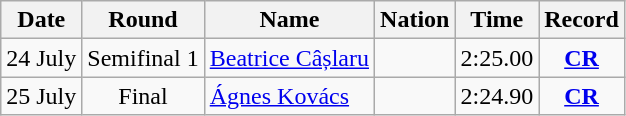<table class="wikitable" style="text-align:center">
<tr>
<th>Date</th>
<th>Round</th>
<th>Name</th>
<th>Nation</th>
<th>Time</th>
<th>Record</th>
</tr>
<tr>
<td>24 July</td>
<td>Semifinal 1</td>
<td align="left"><a href='#'>Beatrice Câșlaru</a></td>
<td align="left"></td>
<td>2:25.00</td>
<td><strong><a href='#'>CR</a></strong></td>
</tr>
<tr>
<td>25 July</td>
<td>Final</td>
<td align="left"><a href='#'>Ágnes Kovács</a></td>
<td align="left"></td>
<td>2:24.90</td>
<td><strong><a href='#'>CR</a></strong></td>
</tr>
</table>
